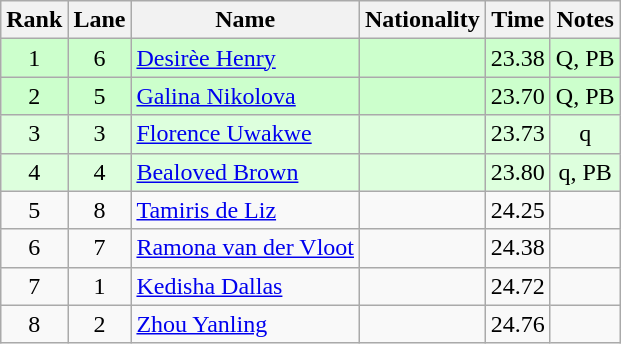<table class="wikitable sortable" style="text-align:center">
<tr>
<th>Rank</th>
<th>Lane</th>
<th>Name</th>
<th>Nationality</th>
<th>Time</th>
<th>Notes</th>
</tr>
<tr bgcolor=ccffcc>
<td>1</td>
<td>6</td>
<td align=left><a href='#'>Desirèe Henry</a></td>
<td align=left></td>
<td>23.38</td>
<td>Q, PB</td>
</tr>
<tr bgcolor=ccffcc>
<td>2</td>
<td>5</td>
<td align=left><a href='#'>Galina Nikolova</a></td>
<td align=left></td>
<td>23.70</td>
<td>Q, PB</td>
</tr>
<tr bgcolor=ddffdd>
<td>3</td>
<td>3</td>
<td align=left><a href='#'>Florence Uwakwe</a></td>
<td align=left></td>
<td>23.73</td>
<td>q</td>
</tr>
<tr bgcolor=ddffdd>
<td>4</td>
<td>4</td>
<td align=left><a href='#'>Bealoved Brown</a></td>
<td align=left></td>
<td>23.80</td>
<td>q, PB</td>
</tr>
<tr>
<td>5</td>
<td>8</td>
<td align=left><a href='#'>Tamiris de Liz</a></td>
<td align=left></td>
<td>24.25</td>
<td></td>
</tr>
<tr>
<td>6</td>
<td>7</td>
<td align=left><a href='#'>Ramona van der Vloot</a></td>
<td align=left></td>
<td>24.38</td>
<td></td>
</tr>
<tr>
<td>7</td>
<td>1</td>
<td align=left><a href='#'>Kedisha Dallas</a></td>
<td align=left></td>
<td>24.72</td>
<td></td>
</tr>
<tr>
<td>8</td>
<td>2</td>
<td align=left><a href='#'>Zhou Yanling</a></td>
<td align=left></td>
<td>24.76</td>
<td></td>
</tr>
</table>
